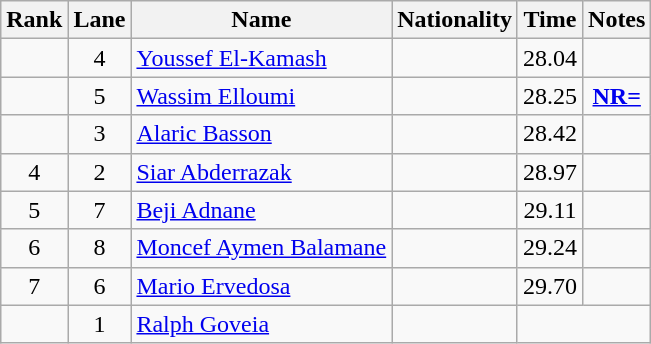<table class="wikitable sortable" style="text-align:center">
<tr>
<th>Rank</th>
<th>Lane</th>
<th>Name</th>
<th>Nationality</th>
<th>Time</th>
<th>Notes</th>
</tr>
<tr>
<td></td>
<td>4</td>
<td align=left><a href='#'>Youssef El-Kamash</a></td>
<td align=left></td>
<td>28.04</td>
<td></td>
</tr>
<tr>
<td></td>
<td>5</td>
<td align=left><a href='#'>Wassim Elloumi</a></td>
<td align=left></td>
<td>28.25</td>
<td><strong><a href='#'>NR=</a></strong></td>
</tr>
<tr>
<td></td>
<td>3</td>
<td align=left><a href='#'>Alaric Basson</a></td>
<td align=left></td>
<td>28.42</td>
<td></td>
</tr>
<tr>
<td>4</td>
<td>2</td>
<td align=left><a href='#'>Siar Abderrazak</a></td>
<td align=left></td>
<td>28.97</td>
<td></td>
</tr>
<tr>
<td>5</td>
<td>7</td>
<td align=left><a href='#'>Beji Adnane</a></td>
<td align=left></td>
<td>29.11</td>
<td></td>
</tr>
<tr>
<td>6</td>
<td>8</td>
<td align=left><a href='#'>Moncef Aymen Balamane</a></td>
<td align=left></td>
<td>29.24</td>
<td></td>
</tr>
<tr>
<td>7</td>
<td>6</td>
<td align=left><a href='#'>Mario Ervedosa</a></td>
<td align=left></td>
<td>29.70</td>
<td></td>
</tr>
<tr>
<td></td>
<td>1</td>
<td align=left><a href='#'>Ralph Goveia</a></td>
<td align=left></td>
<td colspan=2></td>
</tr>
</table>
